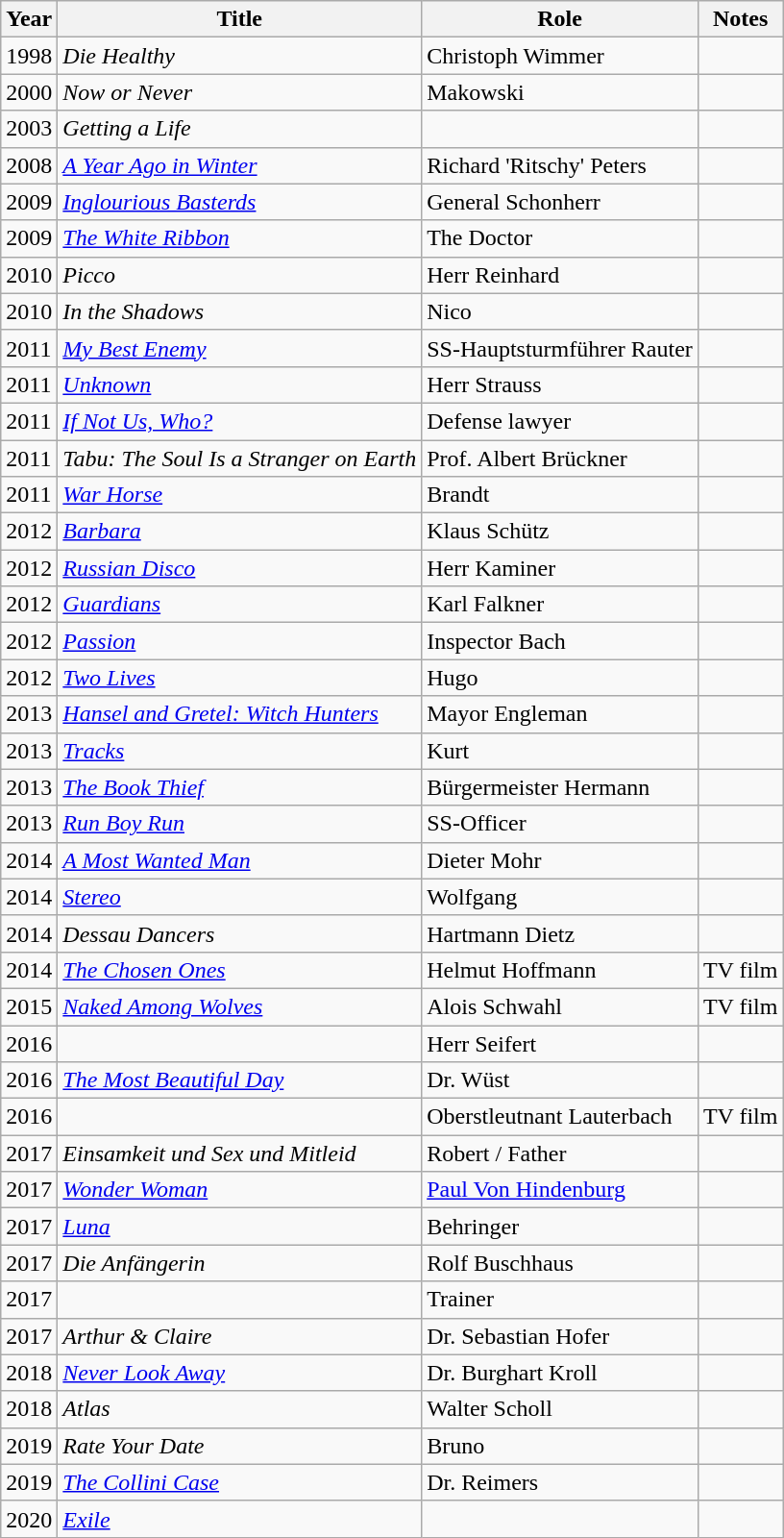<table class="wikitable plainrowheaders sortable">
<tr>
<th scope="col">Year</th>
<th scope="col">Title</th>
<th scope="col">Role</th>
<th scope="col" class="unsortable">Notes</th>
</tr>
<tr>
<td>1998</td>
<td><em>Die Healthy</em></td>
<td>Christoph Wimmer</td>
<td></td>
</tr>
<tr>
<td>2000</td>
<td><em>Now or Never</em></td>
<td>Makowski</td>
<td></td>
</tr>
<tr>
<td>2003</td>
<td><em>Getting a Life</em></td>
<td></td>
<td></td>
</tr>
<tr>
<td>2008</td>
<td><em><a href='#'>A Year Ago in Winter</a></em></td>
<td>Richard 'Ritschy' Peters</td>
<td></td>
</tr>
<tr>
<td>2009</td>
<td><em><a href='#'>Inglourious Basterds</a></em></td>
<td>General Schonherr</td>
<td></td>
</tr>
<tr>
<td>2009</td>
<td><em><a href='#'>The White Ribbon</a></em></td>
<td>The Doctor</td>
<td></td>
</tr>
<tr>
<td>2010</td>
<td><em>Picco</em></td>
<td>Herr Reinhard</td>
<td></td>
</tr>
<tr>
<td>2010</td>
<td><em>In the Shadows</em></td>
<td>Nico</td>
<td></td>
</tr>
<tr>
<td>2011</td>
<td><em><a href='#'>My Best Enemy</a></em></td>
<td>SS-Hauptsturmführer Rauter</td>
<td></td>
</tr>
<tr>
<td>2011</td>
<td><em><a href='#'>Unknown</a></em></td>
<td>Herr Strauss</td>
<td></td>
</tr>
<tr>
<td>2011</td>
<td><em><a href='#'>If Not Us, Who?</a></em></td>
<td>Defense lawyer</td>
<td></td>
</tr>
<tr>
<td>2011</td>
<td><em>Tabu: The Soul Is a Stranger on Earth</em></td>
<td>Prof. Albert Brückner</td>
<td></td>
</tr>
<tr>
<td>2011</td>
<td><em><a href='#'>War Horse</a></em></td>
<td>Brandt</td>
<td></td>
</tr>
<tr>
<td>2012</td>
<td><em><a href='#'>Barbara</a></em></td>
<td>Klaus Schütz</td>
<td></td>
</tr>
<tr>
<td>2012</td>
<td><em><a href='#'>Russian Disco</a></em></td>
<td>Herr Kaminer</td>
<td></td>
</tr>
<tr>
<td>2012</td>
<td><em><a href='#'>Guardians</a></em></td>
<td>Karl Falkner</td>
<td></td>
</tr>
<tr>
<td>2012</td>
<td><em><a href='#'>Passion</a></em></td>
<td>Inspector Bach</td>
<td></td>
</tr>
<tr>
<td>2012</td>
<td><em><a href='#'>Two Lives</a></em></td>
<td>Hugo</td>
<td></td>
</tr>
<tr>
<td>2013</td>
<td><em><a href='#'>Hansel and Gretel: Witch Hunters</a></em></td>
<td>Mayor Engleman</td>
<td></td>
</tr>
<tr>
<td>2013</td>
<td><em><a href='#'>Tracks</a></em></td>
<td>Kurt</td>
<td></td>
</tr>
<tr>
<td>2013</td>
<td><em><a href='#'>The Book Thief</a></em></td>
<td>Bürgermeister Hermann</td>
<td></td>
</tr>
<tr>
<td>2013</td>
<td><em><a href='#'>Run Boy Run</a></em></td>
<td>SS-Officer</td>
<td></td>
</tr>
<tr>
<td>2014</td>
<td><em><a href='#'>A Most Wanted Man</a></em></td>
<td>Dieter Mohr</td>
<td></td>
</tr>
<tr>
<td>2014</td>
<td><em><a href='#'>Stereo</a></em></td>
<td>Wolfgang</td>
<td></td>
</tr>
<tr>
<td>2014</td>
<td><em>Dessau Dancers</em></td>
<td>Hartmann Dietz</td>
<td></td>
</tr>
<tr>
<td>2014</td>
<td><em><a href='#'>The Chosen Ones</a></em></td>
<td>Helmut Hoffmann</td>
<td>TV film</td>
</tr>
<tr>
<td>2015</td>
<td><em><a href='#'>Naked Among Wolves</a></em></td>
<td>Alois Schwahl</td>
<td>TV film</td>
</tr>
<tr>
<td>2016</td>
<td><em></em></td>
<td>Herr Seifert</td>
<td></td>
</tr>
<tr>
<td>2016</td>
<td><em><a href='#'>The Most Beautiful Day</a></em></td>
<td>Dr. Wüst</td>
<td></td>
</tr>
<tr>
<td>2016</td>
<td><em></em></td>
<td>Oberstleutnant Lauterbach</td>
<td>TV film</td>
</tr>
<tr>
<td>2017</td>
<td><em>Einsamkeit und Sex und Mitleid</em></td>
<td>Robert / Father</td>
<td></td>
</tr>
<tr>
<td>2017</td>
<td><em><a href='#'>Wonder Woman</a></em></td>
<td><a href='#'>Paul Von Hindenburg</a></td>
<td></td>
</tr>
<tr>
<td>2017</td>
<td><em><a href='#'>Luna</a></em></td>
<td>Behringer</td>
<td></td>
</tr>
<tr>
<td>2017</td>
<td><em>Die Anfängerin</em></td>
<td>Rolf Buschhaus</td>
<td></td>
</tr>
<tr>
<td>2017</td>
<td><em></em></td>
<td>Trainer</td>
<td></td>
</tr>
<tr>
<td>2017</td>
<td><em>Arthur & Claire</em></td>
<td>Dr. Sebastian Hofer</td>
<td></td>
</tr>
<tr>
<td>2018</td>
<td><em><a href='#'>Never Look Away</a></em></td>
<td>Dr. Burghart Kroll</td>
<td></td>
</tr>
<tr>
<td>2018</td>
<td><em>Atlas</em></td>
<td>Walter Scholl</td>
<td></td>
</tr>
<tr>
<td>2019</td>
<td><em>Rate Your Date</em></td>
<td>Bruno</td>
<td></td>
</tr>
<tr>
<td>2019</td>
<td><em><a href='#'>The Collini Case</a></em></td>
<td>Dr. Reimers</td>
<td></td>
</tr>
<tr>
<td>2020</td>
<td><em><a href='#'>Exile</a></em></td>
<td></td>
<td></td>
</tr>
</table>
